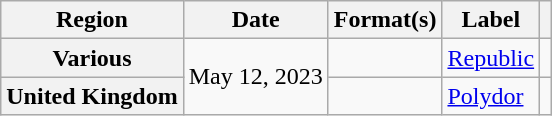<table class="wikitable plainrowheaders">
<tr>
<th scope="col">Region</th>
<th scope="col">Date</th>
<th scope="col">Format(s)</th>
<th scope="col">Label</th>
<th scope="col"></th>
</tr>
<tr>
<th scope="row">Various</th>
<td rowspan="2">May 12, 2023</td>
<td></td>
<td><a href='#'>Republic</a></td>
<td style="text-align:center;"></td>
</tr>
<tr>
<th scope="row">United Kingdom</th>
<td></td>
<td><a href='#'>Polydor</a></td>
<td style="text-align:center;"></td>
</tr>
</table>
